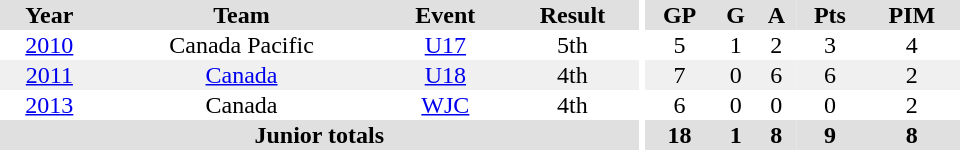<table border="0" cellpadding="1" cellspacing="0" ID="Table3" style="text-align:center; width:40em">
<tr ALIGN="center" bgcolor="#e0e0e0">
<th>Year</th>
<th>Team</th>
<th>Event</th>
<th>Result</th>
<th rowspan="99" bgcolor="#ffffff"></th>
<th>GP</th>
<th>G</th>
<th>A</th>
<th>Pts</th>
<th>PIM</th>
</tr>
<tr>
<td><a href='#'>2010</a></td>
<td>Canada Pacific</td>
<td><a href='#'>U17</a></td>
<td>5th</td>
<td>5</td>
<td>1</td>
<td>2</td>
<td>3</td>
<td>4</td>
</tr>
<tr bgcolor="#f0f0f0">
<td><a href='#'>2011</a></td>
<td><a href='#'>Canada</a></td>
<td><a href='#'>U18</a></td>
<td>4th</td>
<td>7</td>
<td>0</td>
<td>6</td>
<td>6</td>
<td>2</td>
</tr>
<tr>
<td><a href='#'>2013</a></td>
<td>Canada</td>
<td><a href='#'>WJC</a></td>
<td>4th</td>
<td>6</td>
<td>0</td>
<td>0</td>
<td>0</td>
<td>2</td>
</tr>
<tr ALIGN="center" bgcolor="#e0e0e0">
<th colspan=4>Junior totals</th>
<th>18</th>
<th>1</th>
<th>8</th>
<th>9</th>
<th>8</th>
</tr>
</table>
